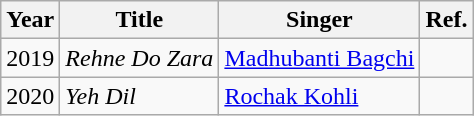<table class="wikitable sortable">
<tr>
<th>Year</th>
<th>Title</th>
<th>Singer</th>
<th class="unsortable">Ref.</th>
</tr>
<tr>
<td>2019</td>
<td><em>Rehne Do Zara</em></td>
<td><a href='#'>Madhubanti Bagchi</a></td>
<td></td>
</tr>
<tr>
<td>2020</td>
<td><em>Yeh Dil</em></td>
<td><a href='#'>Rochak Kohli</a></td>
<td></td>
</tr>
</table>
